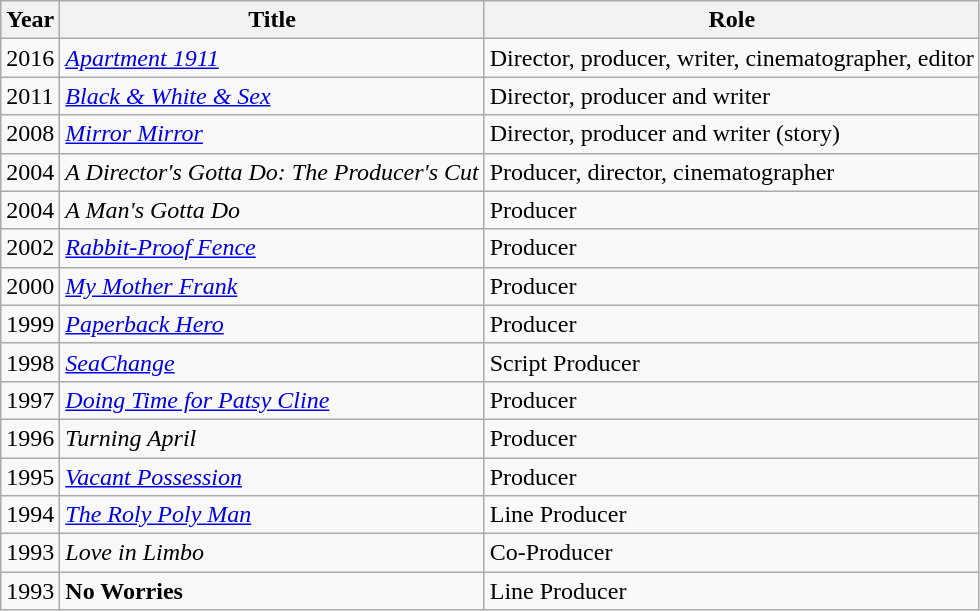<table class="wikitable">
<tr>
<th>Year</th>
<th>Title</th>
<th>Role</th>
</tr>
<tr>
<td>2016</td>
<td><em><a href='#'>Apartment 1911</a></em></td>
<td>Director, producer, writer, cinematographer, editor</td>
</tr>
<tr>
<td>2011</td>
<td><em><a href='#'>Black & White & Sex</a></em></td>
<td>Director, producer and writer</td>
</tr>
<tr>
<td>2008</td>
<td><em><a href='#'>Mirror Mirror</a></em></td>
<td>Director, producer and writer (story)</td>
</tr>
<tr>
<td>2004</td>
<td><em>A Director's Gotta Do: The Producer's Cut</em></td>
<td>Producer, director, cinematographer</td>
</tr>
<tr>
<td>2004</td>
<td><em>A Man's Gotta Do</em></td>
<td>Producer</td>
</tr>
<tr>
<td>2002</td>
<td><em><a href='#'>Rabbit-Proof Fence</a></em></td>
<td>Producer</td>
</tr>
<tr>
<td>2000</td>
<td><em><a href='#'>My Mother Frank</a></em></td>
<td>Producer</td>
</tr>
<tr>
<td>1999</td>
<td><em><a href='#'>Paperback Hero</a></em></td>
<td>Producer</td>
</tr>
<tr>
<td>1998</td>
<td><em><a href='#'>SeaChange</a></em></td>
<td>Script Producer</td>
</tr>
<tr>
<td>1997</td>
<td><em><a href='#'>Doing Time for Patsy Cline</a></em></td>
<td>Producer</td>
</tr>
<tr>
<td>1996</td>
<td><em>Turning April</em></td>
<td>Producer</td>
</tr>
<tr>
<td>1995</td>
<td><em><a href='#'>Vacant Possession</a></em></td>
<td>Producer</td>
</tr>
<tr>
<td>1994</td>
<td><em><a href='#'>The Roly Poly Man</a></em></td>
<td>Line Producer</td>
</tr>
<tr>
<td>1993</td>
<td><em>Love in Limbo</em></td>
<td>Co-Producer</td>
</tr>
<tr>
<td>1993</td>
<td><strong>No Worries<em></td>
<td>Line Producer</td>
</tr>
</table>
